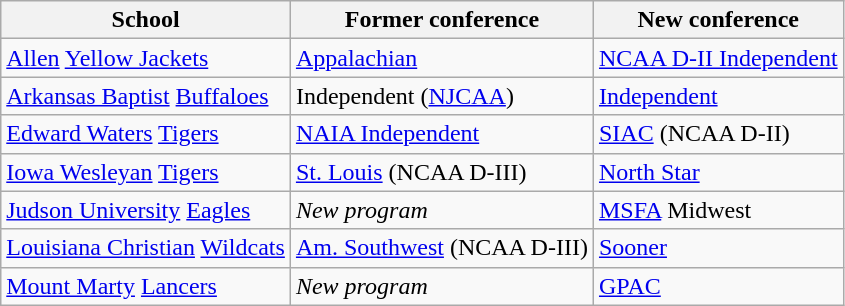<table class="wikitable sortable">
<tr>
<th>School</th>
<th>Former conference</th>
<th>New conference</th>
</tr>
<tr>
<td><a href='#'>Allen</a> <a href='#'>Yellow Jackets</a></td>
<td><a href='#'>Appalachian</a></td>
<td><a href='#'>NCAA D-II Independent</a></td>
</tr>
<tr>
<td><a href='#'>Arkansas Baptist</a> <a href='#'>Buffaloes</a></td>
<td>Independent (<a href='#'>NJCAA</a>)</td>
<td><a href='#'>Independent</a></td>
</tr>
<tr>
<td><a href='#'>Edward Waters</a> <a href='#'>Tigers</a></td>
<td><a href='#'>NAIA Independent</a></td>
<td><a href='#'>SIAC</a> (NCAA D-II)</td>
</tr>
<tr>
<td><a href='#'>Iowa Wesleyan</a> <a href='#'>Tigers</a></td>
<td><a href='#'>St. Louis</a> (NCAA D-III)</td>
<td><a href='#'>North Star</a></td>
</tr>
<tr>
<td><a href='#'>Judson University</a> <a href='#'>Eagles</a></td>
<td><em>New program</em></td>
<td><a href='#'>MSFA</a> Midwest</td>
</tr>
<tr>
<td><a href='#'>Louisiana Christian</a> <a href='#'>Wildcats</a></td>
<td><a href='#'>Am. Southwest</a> (NCAA D-III)</td>
<td><a href='#'>Sooner</a></td>
</tr>
<tr>
<td><a href='#'>Mount Marty</a> <a href='#'>Lancers</a></td>
<td><em>New program</em></td>
<td><a href='#'>GPAC</a></td>
</tr>
</table>
